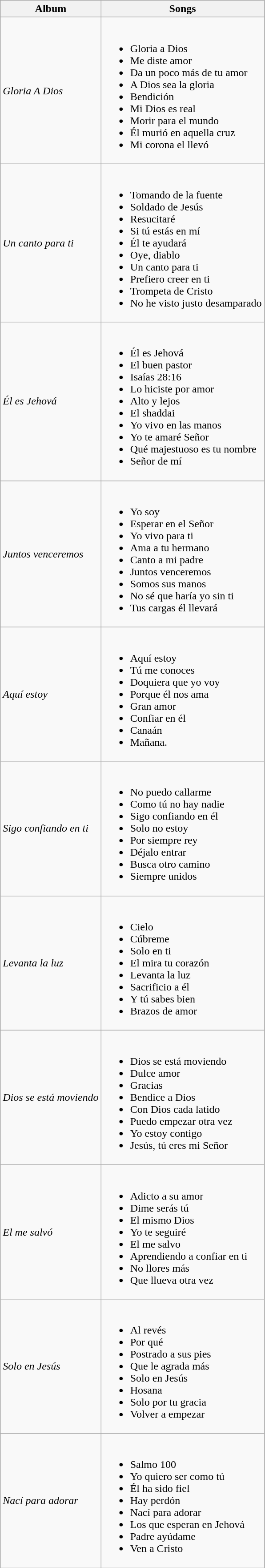<table class="wikitable">
<tr>
<th>Album</th>
<th>Songs</th>
</tr>
<tr>
<td><em>Gloria A Dios</em></td>
<td><br><ul><li>Gloria a Dios</li><li>Me diste amor</li><li>Da un poco más de tu amor</li><li>A Dios sea la gloria</li><li>Bendición</li><li>Mi Dios es real</li><li>Morir para el mundo</li><li>Él murió en aquella cruz</li><li>Mi corona el llevó</li></ul></td>
</tr>
<tr>
<td><em>Un canto para ti</em></td>
<td><br><ul><li>Tomando de la fuente</li><li>Soldado de Jesús</li><li>Resucitaré</li><li>Si tú estás en mí</li><li>Él te ayudará</li><li>Oye, diablo</li><li>Un canto para ti</li><li>Prefiero creer en ti</li><li>Trompeta de Cristo</li><li>No he visto justo desamparado</li></ul></td>
</tr>
<tr>
<td><em>Él es Jehová</em></td>
<td><br><ul><li>Él es Jehová</li><li>El buen pastor</li><li>Isaías 28:16</li><li>Lo hiciste por amor</li><li>Alto y lejos</li><li>El shaddai</li><li>Yo vivo en las manos</li><li>Yo te amaré Señor</li><li>Qué majestuoso es tu nombre</li><li>Señor de mí</li></ul></td>
</tr>
<tr>
<td><em>Juntos venceremos</em></td>
<td><br><ul><li>Yo soy</li><li>Esperar en el Señor</li><li>Yo vivo para ti</li><li>Ama a tu hermano</li><li>Canto a mi padre</li><li>Juntos venceremos</li><li>Somos sus manos</li><li>No sé que haría yo sin ti</li><li>Tus cargas él llevará</li></ul></td>
</tr>
<tr>
<td><em>Aquí estoy</em></td>
<td><br><ul><li>Aquí estoy</li><li>Tú me conoces</li><li>Doquiera que yo voy</li><li>Porque él nos ama</li><li>Gran amor</li><li>Confiar en él</li><li>Canaán</li><li>Mañana.</li></ul></td>
</tr>
<tr>
<td><em>Sigo confiando en ti</em></td>
<td><br><ul><li>No puedo callarme</li><li>Como tú no hay nadie</li><li>Sigo confiando en él</li><li>Solo no estoy</li><li>Por siempre rey</li><li>Déjalo entrar</li><li>Busca otro camino</li><li>Siempre unidos</li></ul></td>
</tr>
<tr>
<td><em>Levanta la luz</em></td>
<td><br><ul><li>Cielo</li><li>Cúbreme</li><li>Solo en ti</li><li>El mira tu corazón</li><li>Levanta la luz</li><li>Sacrificio a él</li><li>Y tú sabes bien</li><li>Brazos de amor</li></ul></td>
</tr>
<tr>
<td><em>Dios se está moviendo</em></td>
<td><br><ul><li>Dios se está moviendo</li><li>Dulce amor</li><li>Gracias</li><li>Bendice a Dios</li><li>Con Dios cada latido</li><li>Puedo empezar otra vez</li><li>Yo estoy contigo</li><li>Jesús, tú eres mi Señor</li></ul></td>
</tr>
<tr>
<td><em>El me salvó</em></td>
<td><br><ul><li>Adicto a su amor</li><li>Dime serás tú</li><li>El mismo Dios</li><li>Yo te seguiré</li><li>El me salvo</li><li>Aprendiendo a confiar en ti</li><li>No llores más</li><li>Que llueva otra vez</li></ul></td>
</tr>
<tr>
<td><em>Solo en Jesús</em></td>
<td><br><ul><li>Al revés</li><li>Por qué</li><li>Postrado a sus pies</li><li>Que le agrada más</li><li>Solo en Jesús</li><li>Hosana</li><li>Solo por tu gracia</li><li>Volver a empezar</li></ul></td>
</tr>
<tr>
<td><em>Nací para adorar</em></td>
<td><br><ul><li>Salmo 100</li><li>Yo quiero ser como tú</li><li>Él ha sido fiel</li><li>Hay perdón</li><li>Nací para adorar</li><li>Los que esperan en Jehová</li><li>Padre ayúdame</li><li>Ven a Cristo</li></ul></td>
</tr>
</table>
